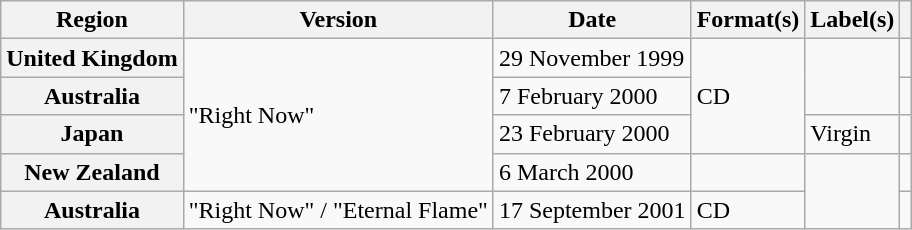<table class="wikitable plainrowheaders">
<tr>
<th scope="col">Region</th>
<th scope="col">Version</th>
<th scope="col">Date</th>
<th scope="col">Format(s)</th>
<th scope="col">Label(s)</th>
<th scope="col"></th>
</tr>
<tr>
<th scope="row">United Kingdom</th>
<td rowspan="4">"Right Now"</td>
<td>29 November 1999</td>
<td rowspan="3">CD</td>
<td rowspan="2"></td>
<td></td>
</tr>
<tr>
<th scope="row">Australia</th>
<td>7 February 2000</td>
<td></td>
</tr>
<tr>
<th scope="row">Japan</th>
<td>23 February 2000</td>
<td>Virgin</td>
<td></td>
</tr>
<tr>
<th scope="row">New Zealand</th>
<td>6 March 2000</td>
<td></td>
<td rowspan="2"></td>
<td></td>
</tr>
<tr>
<th scope="row">Australia</th>
<td>"Right Now" / "Eternal Flame"</td>
<td>17 September 2001</td>
<td>CD</td>
<td></td>
</tr>
</table>
